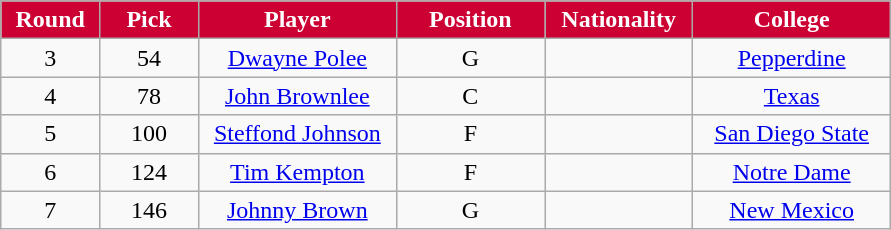<table class="wikitable sortable sortable">
<tr>
<th style="background:#CC0033; color:white" width="10%">Round</th>
<th style="background:#CC0033; color:white" width="10%">Pick</th>
<th style="background:#CC0033; color:white" width="20%">Player</th>
<th style="background:#CC0033; color:white" width="15%">Position</th>
<th style="background:#CC0033; color:white" width="15%">Nationality</th>
<th style="background:#CC0033; color:white" width="20%">College</th>
</tr>
<tr style="text-align: center">
<td>3</td>
<td>54</td>
<td><a href='#'>Dwayne Polee</a></td>
<td>G</td>
<td></td>
<td><a href='#'>Pepperdine</a></td>
</tr>
<tr style="text-align: center">
<td>4</td>
<td>78</td>
<td><a href='#'>John Brownlee</a></td>
<td>C</td>
<td></td>
<td><a href='#'>Texas</a></td>
</tr>
<tr style="text-align: center">
<td>5</td>
<td>100</td>
<td><a href='#'>Steffond Johnson</a></td>
<td>F</td>
<td></td>
<td><a href='#'>San Diego State</a></td>
</tr>
<tr style="text-align: center">
<td>6</td>
<td>124</td>
<td><a href='#'>Tim Kempton</a></td>
<td>F</td>
<td></td>
<td><a href='#'>Notre Dame</a></td>
</tr>
<tr style="text-align: center">
<td>7</td>
<td>146</td>
<td><a href='#'>Johnny Brown</a></td>
<td>G</td>
<td></td>
<td><a href='#'>New Mexico</a></td>
</tr>
</table>
